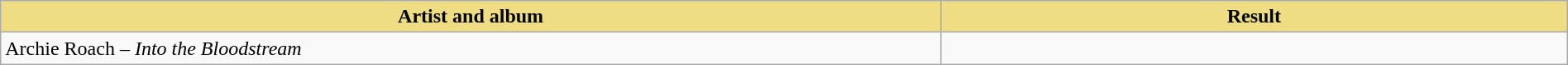<table class="wikitable" width=100%>
<tr>
<th style="width:15%;background:#EEDD82;">Artist and album</th>
<th style="width:10%;background:#EEDD82;">Result</th>
</tr>
<tr>
<td>Archie Roach – <em>Into the Bloodstream</em></td>
<td></td>
</tr>
</table>
